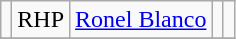<table class="wikitable" align="center">
<tr>
<td></td>
<td align="center">RHP</td>
<td><a href='#'>Ronel Blanco</a></td>
<td></td>
<td></td>
</tr>
<tr>
</tr>
</table>
